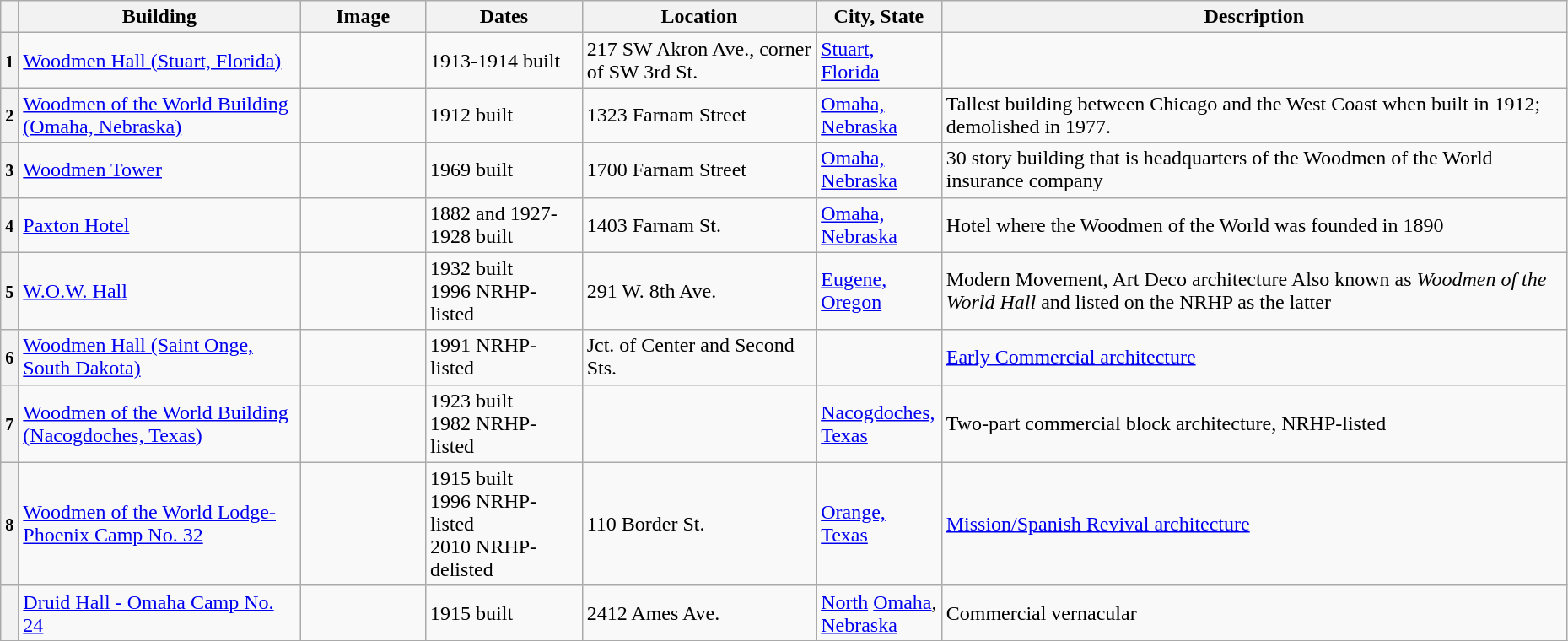<table class="wikitable sortable" style="width:98%">
<tr>
<th></th>
<th width = 18%><strong>Building</strong></th>
<th width = 8% class="unsortable"><strong>Image</strong></th>
<th width = 10%><strong>Dates</strong></th>
<th><strong>Location</strong></th>
<th width = 8%><strong>City, State</strong></th>
<th class="unsortable"><strong>Description</strong></th>
</tr>
<tr ->
<th><small>1</small></th>
<td><a href='#'>Woodmen Hall (Stuart, Florida)</a></td>
<td></td>
<td>1913-1914 built</td>
<td>217 SW Akron Ave., corner of SW 3rd St.<br><small></small></td>
<td><a href='#'>Stuart, Florida</a></td>
<td></td>
</tr>
<tr ->
<th><small>2</small></th>
<td><a href='#'>Woodmen of the World Building (Omaha, Nebraska)</a></td>
<td></td>
<td>1912 built<br></td>
<td>1323 Farnam Street<br><small></small></td>
<td><a href='#'>Omaha, Nebraska</a></td>
<td>Tallest building between Chicago and the West Coast when built in 1912; demolished in 1977.</td>
</tr>
<tr ->
<th><small>3</small></th>
<td><a href='#'>Woodmen Tower</a></td>
<td></td>
<td>1969 built<br></td>
<td>1700 Farnam Street<br><small></small></td>
<td><a href='#'>Omaha, Nebraska</a></td>
<td>30 story building that is headquarters of the Woodmen of the World insurance company</td>
</tr>
<tr ->
<th><small>4</small></th>
<td><a href='#'>Paxton Hotel</a></td>
<td></td>
<td>1882 and 1927-1928 built</td>
<td>1403 Farnam St.<br><small></small></td>
<td><a href='#'>Omaha, Nebraska</a></td>
<td>Hotel where the Woodmen of the World was founded in 1890</td>
</tr>
<tr ->
<th><small>5</small></th>
<td><a href='#'>W.O.W. Hall</a></td>
<td></td>
<td>1932 built<br>1996 NRHP-listed</td>
<td>291 W. 8th Ave.<br><small></small></td>
<td><a href='#'>Eugene, Oregon</a></td>
<td>Modern Movement, Art Deco architecture Also known as <em>Woodmen of the World Hall</em> and listed on the NRHP as the latter</td>
</tr>
<tr ->
<th><small>6</small></th>
<td><a href='#'>Woodmen Hall (Saint Onge, South Dakota)</a></td>
<td></td>
<td>1991 NRHP-listed</td>
<td>Jct. of Center and Second Sts.<br><small></small></td>
<td></td>
<td><a href='#'>Early Commercial architecture</a></td>
</tr>
<tr ->
<th><small>7</small></th>
<td><a href='#'>Woodmen of the World Building (Nacogdoches, Texas)</a></td>
<td></td>
<td>1923 built<br>1982 NRHP-listed</td>
<td><br><small></small></td>
<td><a href='#'>Nacogdoches, Texas</a></td>
<td>Two-part commercial block architecture, NRHP-listed</td>
</tr>
<tr ->
<th><small>8</small></th>
<td><a href='#'>Woodmen of the World Lodge-Phoenix Camp No. 32</a></td>
<td></td>
<td>1915 built<br>1996 NRHP-listed<br>2010 NRHP-delisted</td>
<td>110 Border St.<br><small></small></td>
<td><a href='#'>Orange, Texas</a></td>
<td><a href='#'>Mission/Spanish Revival architecture</a></td>
</tr>
<tr ->
<th></th>
<td><a href='#'>Druid Hall - Omaha Camp No. 24</a></td>
<td></td>
<td>1915 built</td>
<td>2412 Ames Ave.<br><small></small></td>
<td><a href='#'>North</a> <a href='#'>Omaha</a>, <a href='#'>Nebraska</a></td>
<td>Commercial vernacular</td>
</tr>
<tr ->
</tr>
</table>
